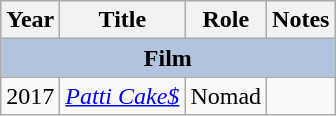<table class="wikitable">
<tr>
<th>Year</th>
<th>Title</th>
<th>Role</th>
<th>Notes</th>
</tr>
<tr>
<th style="background: #b0c4de; text-align: center;" colspan="4">Film</th>
</tr>
<tr>
<td>2017</td>
<td><em><a href='#'>Patti Cake$</a></em></td>
<td>Nomad</td>
<td></td>
</tr>
</table>
